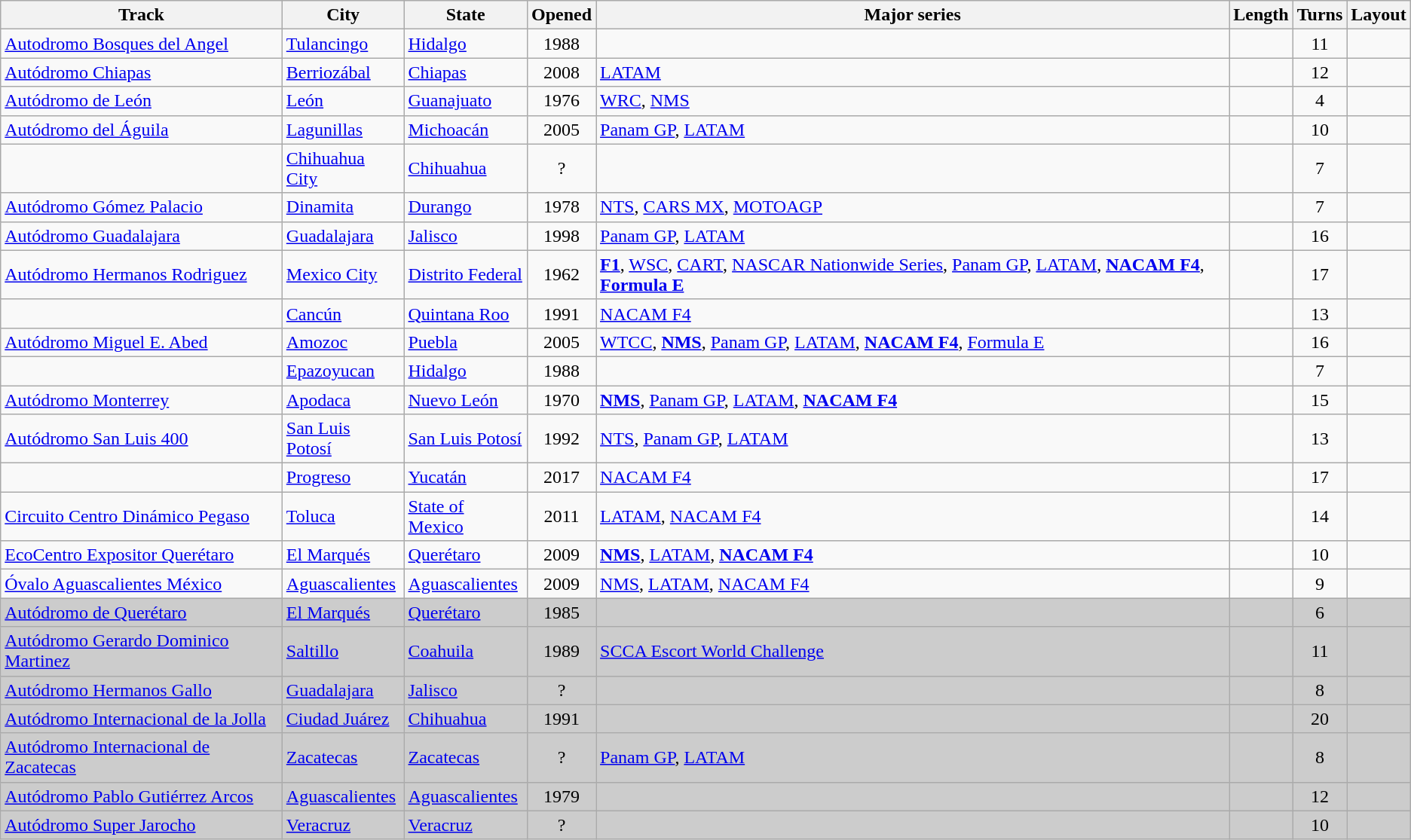<table class="wikitable sortable">
<tr>
<th>Track</th>
<th>City</th>
<th>State</th>
<th>Opened</th>
<th>Major series</th>
<th>Length</th>
<th>Turns</th>
<th>Layout</th>
</tr>
<tr>
<td><a href='#'>Autodromo Bosques del Angel</a></td>
<td><a href='#'>Tulancingo</a></td>
<td><a href='#'>Hidalgo</a></td>
<td align=center>1988</td>
<td></td>
<td align=center></td>
<td align=center>11</td>
<td></td>
</tr>
<tr>
<td><a href='#'>Autódromo Chiapas</a></td>
<td><a href='#'>Berriozábal</a></td>
<td><a href='#'>Chiapas</a></td>
<td align=center>2008</td>
<td><a href='#'>LATAM</a></td>
<td align=center></td>
<td align=center>12</td>
<td></td>
</tr>
<tr>
<td><a href='#'>Autódromo de León</a></td>
<td><a href='#'>León</a></td>
<td><a href='#'>Guanajuato</a></td>
<td align=center>1976</td>
<td><a href='#'>WRC</a>, <a href='#'>NMS</a></td>
<td align=center></td>
<td align=center>4</td>
<td></td>
</tr>
<tr>
<td><a href='#'>Autódromo del Águila</a></td>
<td><a href='#'>Lagunillas</a></td>
<td><a href='#'>Michoacán</a></td>
<td align=center>2005</td>
<td><a href='#'>Panam GP</a>, <a href='#'>LATAM</a></td>
<td align=center></td>
<td align=center>10</td>
<td></td>
</tr>
<tr>
<td></td>
<td><a href='#'>Chihuahua City</a></td>
<td><a href='#'>Chihuahua</a></td>
<td align=center>?</td>
<td></td>
<td align=center></td>
<td align=center>7</td>
<td></td>
</tr>
<tr>
<td><a href='#'>Autódromo Gómez Palacio</a></td>
<td><a href='#'>Dinamita</a></td>
<td><a href='#'>Durango</a></td>
<td align=center>1978</td>
<td><a href='#'>NTS</a>, <a href='#'>CARS MX</a>, <a href='#'>MOTOAGP</a></td>
<td align=center></td>
<td align=center>7</td>
<td></td>
</tr>
<tr>
<td><a href='#'>Autódromo Guadalajara</a></td>
<td><a href='#'>Guadalajara</a></td>
<td><a href='#'>Jalisco</a></td>
<td align=center>1998</td>
<td><a href='#'>Panam GP</a>, <a href='#'>LATAM</a></td>
<td align=center></td>
<td align=center>16</td>
<td></td>
</tr>
<tr>
<td><a href='#'>Autódromo Hermanos Rodriguez</a></td>
<td><a href='#'>Mexico City</a></td>
<td><a href='#'>Distrito Federal</a></td>
<td align=center>1962</td>
<td><strong><a href='#'>F1</a></strong>, <a href='#'>WSC</a>, <a href='#'>CART</a>, <a href='#'>NASCAR Nationwide Series</a>, <a href='#'>Panam GP</a>, <a href='#'>LATAM</a>, <strong><a href='#'>NACAM F4</a></strong>, <strong><a href='#'>Formula E</a></strong></td>
<td align=center></td>
<td align=center>17</td>
<td></td>
</tr>
<tr>
<td></td>
<td><a href='#'>Cancún</a></td>
<td><a href='#'>Quintana Roo</a></td>
<td align=center>1991</td>
<td><a href='#'>NACAM F4</a></td>
<td align=center></td>
<td align=center>13</td>
<td></td>
</tr>
<tr>
<td><a href='#'>Autódromo Miguel E. Abed</a></td>
<td><a href='#'>Amozoc</a></td>
<td><a href='#'>Puebla</a></td>
<td align=center>2005</td>
<td><a href='#'>WTCC</a>, <strong><a href='#'>NMS</a></strong>, <a href='#'>Panam GP</a>, <a href='#'>LATAM</a>, <strong><a href='#'>NACAM F4</a></strong>, <a href='#'>Formula E</a></td>
<td align=center></td>
<td align=center>16</td>
<td></td>
</tr>
<tr>
<td></td>
<td><a href='#'>Epazoyucan</a></td>
<td><a href='#'>Hidalgo</a></td>
<td align=center>1988</td>
<td></td>
<td align=center></td>
<td align=center>7</td>
<td></td>
</tr>
<tr>
<td><a href='#'>Autódromo Monterrey</a></td>
<td><a href='#'>Apodaca</a></td>
<td><a href='#'>Nuevo León</a></td>
<td align=center>1970</td>
<td><strong><a href='#'>NMS</a></strong>, <a href='#'>Panam GP</a>, <a href='#'>LATAM</a>, <strong><a href='#'>NACAM F4</a></strong></td>
<td align=center></td>
<td align=center>15</td>
<td></td>
</tr>
<tr>
<td><a href='#'>Autódromo San Luis 400</a></td>
<td><a href='#'>San Luis Potosí</a></td>
<td><a href='#'>San Luis Potosí</a></td>
<td align=center>1992</td>
<td><a href='#'>NTS</a>, <a href='#'>Panam GP</a>, <a href='#'>LATAM</a></td>
<td align=center></td>
<td align=center>13</td>
<td></td>
</tr>
<tr>
<td></td>
<td><a href='#'>Progreso</a></td>
<td><a href='#'>Yucatán</a></td>
<td align=center>2017</td>
<td><a href='#'>NACAM F4</a></td>
<td align=center></td>
<td align=center>17</td>
<td></td>
</tr>
<tr>
<td><a href='#'>Circuito Centro Dinámico Pegaso</a></td>
<td><a href='#'>Toluca</a></td>
<td><a href='#'>State of Mexico</a></td>
<td align=center>2011</td>
<td><a href='#'>LATAM</a>, <a href='#'>NACAM F4</a></td>
<td align=center></td>
<td align=center>14</td>
<td></td>
</tr>
<tr>
<td><a href='#'>EcoCentro Expositor Querétaro</a></td>
<td><a href='#'>El Marqués</a></td>
<td><a href='#'>Querétaro</a></td>
<td align=center>2009</td>
<td><strong><a href='#'>NMS</a></strong>, <a href='#'>LATAM</a>, <strong><a href='#'>NACAM F4</a></strong></td>
<td align=center></td>
<td align=center>10</td>
<td></td>
</tr>
<tr>
<td><a href='#'>Óvalo Aguascalientes México</a></td>
<td><a href='#'>Aguascalientes</a></td>
<td><a href='#'>Aguascalientes</a></td>
<td align=center>2009</td>
<td><a href='#'>NMS</a>, <a href='#'>LATAM</a>, <a href='#'>NACAM F4</a></td>
<td align=center></td>
<td align=center>9</td>
<td></td>
</tr>
<tr style="background:#cccccc;">
<td><a href='#'>Autódromo de Querétaro</a></td>
<td><a href='#'>El Marqués</a></td>
<td><a href='#'>Querétaro</a></td>
<td align=center>1985</td>
<td></td>
<td align=center></td>
<td align=center>6</td>
<td></td>
</tr>
<tr style="background:#cccccc;">
<td><a href='#'>Autódromo Gerardo Dominico Martinez</a></td>
<td><a href='#'>Saltillo</a></td>
<td><a href='#'>Coahuila</a></td>
<td align=center>1989</td>
<td><a href='#'>SCCA Escort World Challenge</a></td>
<td align=center></td>
<td align=center>11</td>
<td></td>
</tr>
<tr style="background:#cccccc;">
<td><a href='#'>Autódromo Hermanos Gallo</a></td>
<td><a href='#'>Guadalajara</a></td>
<td><a href='#'>Jalisco</a></td>
<td align=center>?</td>
<td></td>
<td align=center></td>
<td align=center>8</td>
<td></td>
</tr>
<tr style="background:#cccccc;">
<td><a href='#'>Autódromo Internacional de la Jolla</a></td>
<td><a href='#'>Ciudad Juárez</a></td>
<td><a href='#'>Chihuahua</a></td>
<td align=center>1991</td>
<td></td>
<td align=center></td>
<td align=center>20</td>
<td></td>
</tr>
<tr style="background:#cccccc;">
<td><a href='#'>Autódromo Internacional de Zacatecas</a></td>
<td><a href='#'>Zacatecas</a></td>
<td><a href='#'>Zacatecas</a></td>
<td align=center>?</td>
<td><a href='#'>Panam GP</a>, <a href='#'>LATAM</a></td>
<td align=center></td>
<td align=center>8</td>
<td></td>
</tr>
<tr style="background:#cccccc;">
<td><a href='#'>Autódromo Pablo Gutiérrez Arcos</a></td>
<td><a href='#'>Aguascalientes</a></td>
<td><a href='#'>Aguascalientes</a></td>
<td align=center>1979</td>
<td></td>
<td align=center></td>
<td align=center>12</td>
<td></td>
</tr>
<tr style="background:#cccccc;">
<td><a href='#'>Autódromo Super Jarocho</a></td>
<td><a href='#'>Veracruz</a></td>
<td><a href='#'>Veracruz</a></td>
<td align=center>?</td>
<td></td>
<td align=center></td>
<td align=center>10</td>
<td></td>
</tr>
</table>
